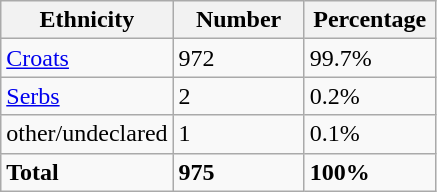<table class="wikitable">
<tr>
<th width="100px">Ethnicity</th>
<th width="80px">Number</th>
<th width="80px">Percentage</th>
</tr>
<tr>
<td><a href='#'>Croats</a></td>
<td>972</td>
<td>99.7%</td>
</tr>
<tr>
<td><a href='#'>Serbs</a></td>
<td>2</td>
<td>0.2%</td>
</tr>
<tr>
<td>other/undeclared</td>
<td>1</td>
<td>0.1%</td>
</tr>
<tr>
<td><strong>Total</strong></td>
<td><strong>975</strong></td>
<td><strong>100%</strong></td>
</tr>
</table>
